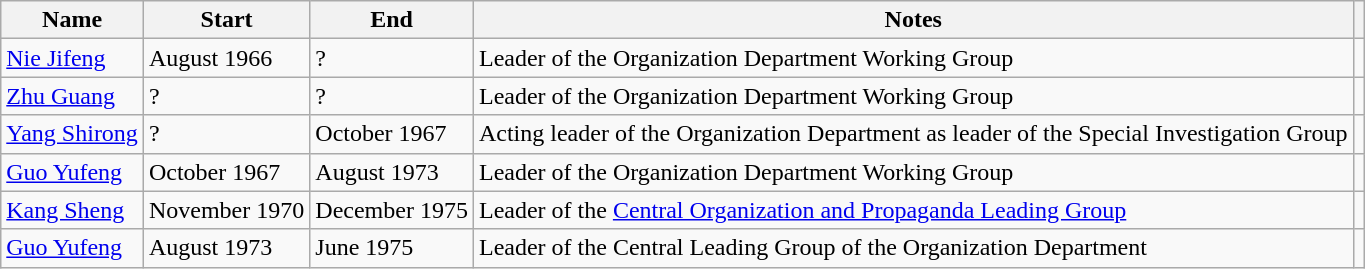<table class="wikitable">
<tr>
<th>Name</th>
<th>Start</th>
<th>End</th>
<th>Notes</th>
<th></th>
</tr>
<tr>
<td><a href='#'>Nie Jifeng</a></td>
<td>August 1966</td>
<td>?</td>
<td>Leader of the Organization Department Working Group</td>
<td></td>
</tr>
<tr>
<td><a href='#'>Zhu Guang</a></td>
<td>?</td>
<td>?</td>
<td>Leader of the Organization Department Working Group</td>
<td></td>
</tr>
<tr>
<td><a href='#'>Yang Shirong</a></td>
<td>?</td>
<td>October 1967</td>
<td>Acting leader of the Organization Department as leader of the Special Investigation Group</td>
<td></td>
</tr>
<tr>
<td><a href='#'>Guo Yufeng</a></td>
<td>October 1967</td>
<td>August 1973</td>
<td>Leader of the Organization Department Working Group</td>
<td></td>
</tr>
<tr>
<td><a href='#'>Kang Sheng</a></td>
<td>November 1970</td>
<td>December 1975</td>
<td>Leader of the <a href='#'>Central Organization and Propaganda Leading Group</a></td>
<td></td>
</tr>
<tr>
<td><a href='#'>Guo Yufeng</a></td>
<td>August 1973</td>
<td>June 1975</td>
<td>Leader of the Central Leading Group of the Organization Department</td>
<td></td>
</tr>
</table>
